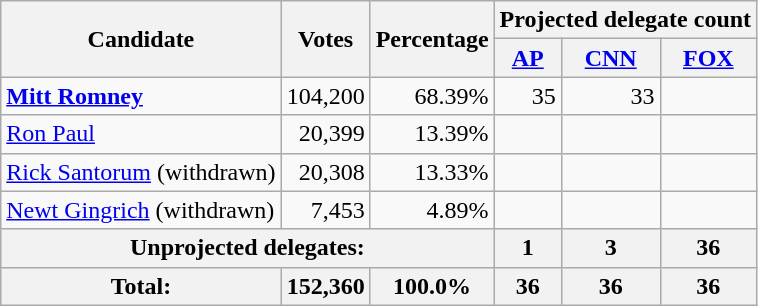<table class="wikitable" style="text-align:right;">
<tr>
<th rowspan="2">Candidate</th>
<th rowspan="2">Votes</th>
<th rowspan="2">Percentage</th>
<th colspan="3">Projected delegate count</th>
</tr>
<tr>
<th><a href='#'>AP</a></th>
<th><a href='#'>CNN</a><br></th>
<th><a href='#'>FOX</a><br></th>
</tr>
<tr>
<td style="text-align:left;"> <strong><a href='#'>Mitt Romney</a></strong></td>
<td>104,200</td>
<td>68.39%</td>
<td>35</td>
<td>33</td>
<td></td>
</tr>
<tr>
<td style="text-align:left;"><a href='#'>Ron Paul</a></td>
<td>20,399</td>
<td>13.39%</td>
<td></td>
<td></td>
<td></td>
</tr>
<tr>
<td style="text-align:left;"><a href='#'>Rick Santorum</a> (withdrawn)</td>
<td>20,308</td>
<td>13.33%</td>
<td></td>
<td></td>
<td></td>
</tr>
<tr>
<td style="text-align:left;"><a href='#'>Newt Gingrich</a> (withdrawn)</td>
<td>7,453</td>
<td>4.89%</td>
<td></td>
<td></td>
<td></td>
</tr>
<tr style="background:#eee;">
<th colspan="3">Unprojected delegates:</th>
<th>1</th>
<th>3</th>
<th>36</th>
</tr>
<tr style="background:#eee;">
<th>Total:</th>
<th>152,360</th>
<th>100.0%</th>
<th>36</th>
<th>36</th>
<th>36</th>
</tr>
</table>
